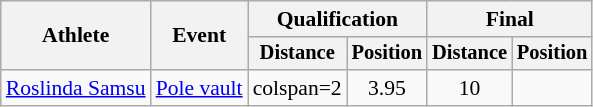<table class=wikitable style="font-size:90%">
<tr>
<th rowspan="2">Athlete</th>
<th rowspan="2">Event</th>
<th colspan="2">Qualification</th>
<th colspan="2">Final</th>
</tr>
<tr style="font-size:95%">
<th>Distance</th>
<th>Position</th>
<th>Distance</th>
<th>Position</th>
</tr>
<tr align=center>
<td align=left><a href='#'>Roslinda Samsu</a></td>
<td align=left><a href='#'>Pole vault</a></td>
<td>colspan=2 </td>
<td>3.95</td>
<td>10</td>
</tr>
</table>
